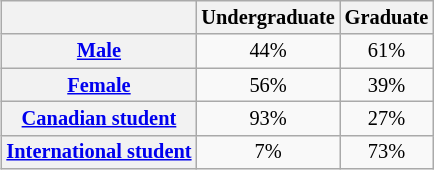<table style="text-align:center; float:right; font-size:85%; margin-left:2em; margin:10px" class="wikitable">
<tr>
<th></th>
<th>Undergraduate</th>
<th>Graduate</th>
</tr>
<tr>
<th><a href='#'>Male</a></th>
<td>44%</td>
<td>61%</td>
</tr>
<tr>
<th><a href='#'>Female</a></th>
<td>56%</td>
<td>39%</td>
</tr>
<tr>
<th><a href='#'>Canadian student</a></th>
<td>93%</td>
<td>27%</td>
</tr>
<tr>
<th><a href='#'>International student</a></th>
<td>7%</td>
<td>73%</td>
</tr>
</table>
